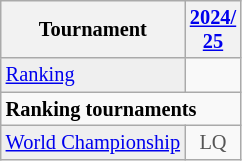<table class="wikitable" style="font-size:85%;">
<tr>
<th>Tournament</th>
<th><a href='#'>2024/<br>25</a></th>
</tr>
<tr>
<td style="background:#EFEFEF;"><a href='#'>Ranking</a></td>
<td align="center"></td>
</tr>
<tr>
<td colspan="2"><strong>Ranking tournaments</strong></td>
</tr>
<tr>
<td style="background:#EFEFEF;"><a href='#'>World Championship</a></td>
<td align="center" style="color:#555555;">LQ</td>
</tr>
</table>
